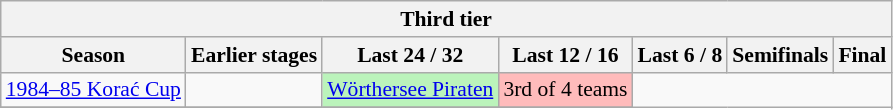<table class="wikitable" style="font-size:90%">
<tr>
<th colspan=7>Third tier</th>
</tr>
<tr>
<th>Season</th>
<th>Earlier stages</th>
<th>Last 24 / 32</th>
<th>Last 12 / 16</th>
<th>Last 6 / 8</th>
<th>Semifinals</th>
<th>Final</th>
</tr>
<tr>
<td><a href='#'>1984–85 Korać Cup</a></td>
<td></td>
<td bgcolor=#BBF3BB> <a href='#'>Wörthersee Piraten</a></td>
<td bgcolor=#FFBBBB>3rd of 4 teams</td>
</tr>
<tr>
</tr>
</table>
